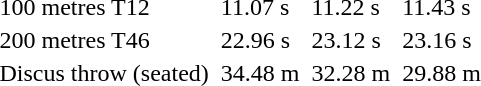<table>
<tr>
<td>100 metres T12</td>
<td></td>
<td>11.07 s</td>
<td></td>
<td>11.22 s</td>
<td></td>
<td>11.43 s</td>
</tr>
<tr>
<td>200 metres T46</td>
<td></td>
<td>22.96 s</td>
<td></td>
<td>23.12 s</td>
<td></td>
<td>23.16 s</td>
</tr>
<tr>
<td>Discus throw (seated)</td>
<td></td>
<td>34.48 m</td>
<td></td>
<td>32.28 m</td>
<td></td>
<td>29.88 m</td>
</tr>
</table>
